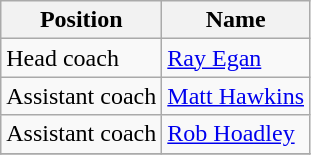<table class="wikitable">
<tr>
<th>Position</th>
<th>Name</th>
</tr>
<tr>
<td>Head coach</td>
<td> <a href='#'>Ray Egan</a></td>
</tr>
<tr>
<td>Assistant coach</td>
<td> <a href='#'>Matt Hawkins</a></td>
</tr>
<tr>
<td>Assistant coach</td>
<td> <a href='#'>Rob Hoadley</a></td>
</tr>
<tr>
</tr>
</table>
